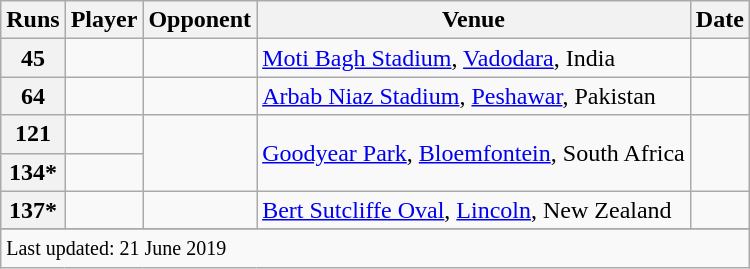<table class="wikitable plainrowheaders sortable">
<tr>
<th scope=col>Runs</th>
<th scope=col>Player</th>
<th scope=col>Opponent</th>
<th scope=col>Venue</th>
<th scope=col>Date</th>
</tr>
<tr>
<th>45</th>
<td></td>
<td></td>
<td><a href='#'>Moti Bagh Stadium</a>, <a href='#'>Vadodara</a>, India</td>
<td> </td>
</tr>
<tr>
<th>64</th>
<td></td>
<td></td>
<td><a href='#'>Arbab Niaz Stadium</a>, <a href='#'>Peshawar</a>, Pakistan</td>
<td> </td>
</tr>
<tr>
<th>121</th>
<td></td>
<td rowspan=2></td>
<td rowspan=2><a href='#'>Goodyear Park</a>, <a href='#'>Bloemfontein</a>, South Africa</td>
<td rowspan=2> </td>
</tr>
<tr>
<th>134*</th>
<td></td>
</tr>
<tr>
<th>137*</th>
<td></td>
<td></td>
<td><a href='#'>Bert Sutcliffe Oval</a>, <a href='#'>Lincoln</a>, New Zealand</td>
<td></td>
</tr>
<tr>
</tr>
<tr class=sortbottom>
<td colspan=5><small>Last updated: 21 June 2019</small></td>
</tr>
</table>
